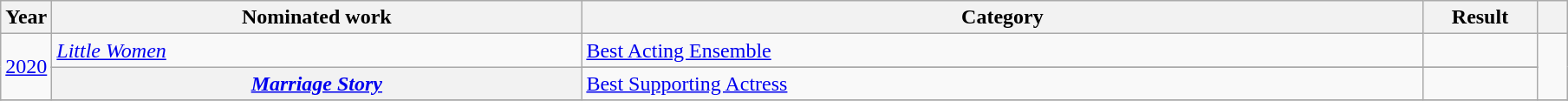<table class="wikitable sortable">
<tr>
<th scope="col" style="width:1em;">Year</th>
<th scope="col" style="width:25em;">Nominated work</th>
<th scope="col" style="width:40em;">Category</th>
<th scope="col" style="width:5em;">Result</th>
<th scope="col" style="width:1em;"class="unsortable"></th>
</tr>
<tr>
<td rowspan="3"><a href='#'>2020</a></td>
<td><em><a href='#'>Little Women</a></em></td>
<td><a href='#'>Best Acting Ensemble</a></td>
<td></td>
<td style="text-align:center;" rowspan="3"></td>
</tr>
<tr>
<th rowspan="2"><em><a href='#'>Marriage Story</a></em></th>
</tr>
<tr>
<td><a href='#'>Best Supporting Actress</a></td>
<td></td>
</tr>
<tr>
</tr>
</table>
